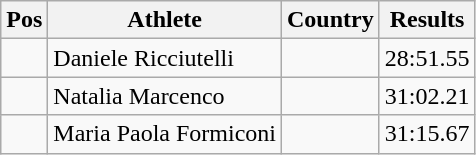<table class="wikitable">
<tr>
<th>Pos</th>
<th>Athlete</th>
<th>Country</th>
<th>Results</th>
</tr>
<tr>
<td align="center"></td>
<td>Daniele Ricciutelli</td>
<td></td>
<td>28:51.55</td>
</tr>
<tr>
<td align="center"></td>
<td>Natalia Marcenco</td>
<td></td>
<td>31:02.21</td>
</tr>
<tr>
<td align="center"></td>
<td>Maria Paola Formiconi</td>
<td></td>
<td>31:15.67</td>
</tr>
</table>
